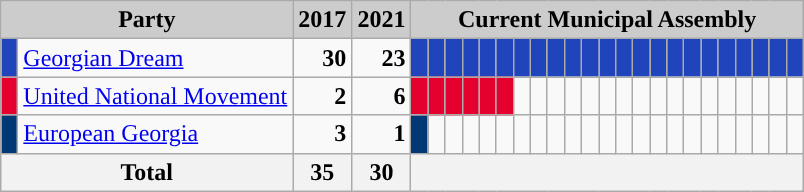<table class="wikitable">
<tr>
<th style="background:#ccc" colspan="2">Party</th>
<th style="background:#ccc">2017</th>
<th style="background:#ccc">2021</th>
<th style="background:#ccc" colspan="30">Current Municipal Assembly</th>
</tr>
<tr>
<td style="background-color: #2044BC"> </td>
<td><a href='#'>Georgian Dream</a></td>
<td style="text-align: right"><strong>30</strong></td>
<td style="text-align: right"><strong>23</strong></td>
<td style="background-color: #2044BC"></td>
<td style="background-color: #2044BC"> </td>
<td style="background-color: #2044BC"> </td>
<td style="background-color: #2044BC"> </td>
<td style="background-color: #2044BC"> </td>
<td style="background-color: #2044BC"> </td>
<td style="background-color: #2044BC"> </td>
<td style="background-color: #2044BC"> </td>
<td style="background-color: #2044BC"> </td>
<td style="background-color: #2044BC"> </td>
<td style="background-color: #2044BC"> </td>
<td style="background-color: #2044BC"> </td>
<td style="background-color: #2044BC"> </td>
<td style="background-color: #2044BC"> </td>
<td style="background-color: #2044BC"> </td>
<td style="background-color: #2044BC"> </td>
<td style="background-color: #2044BC"> </td>
<td style="background-color: #2044BC"> </td>
<td style="background-color: #2044BC"> </td>
<td style="background-color: #2044BC"> </td>
<td style="background-color: #2044BC"> </td>
<td style="background-color: #2044BC"> </td>
<td style="background-color: #2044BC"> </td>
</tr>
<tr>
<td style="background-color: #e4012e"> </td>
<td><a href='#'>United National Movement</a></td>
<td style="text-align: right"><strong>2</strong></td>
<td style="text-align: right"><strong>6</strong></td>
<td style="background-color: #e4012e"> </td>
<td style="background-color: #e4012e"> </td>
<td style="background-color: #e4012e"> </td>
<td style="background-color: #e4012e"> </td>
<td style="background-color: #e4012e"> </td>
<td style="background-color: #e4012e"> </td>
<td></td>
<td></td>
<td></td>
<td></td>
<td></td>
<td></td>
<td></td>
<td></td>
<td></td>
<td></td>
<td></td>
<td></td>
<td></td>
<td></td>
<td></td>
<td></td>
<td></td>
</tr>
<tr>
<td style="background-color: #003876"> </td>
<td><a href='#'>European Georgia</a></td>
<td style="text-align: right"><strong>3</strong></td>
<td style="text-align: right"><strong>1</strong></td>
<td style="background-color: #003876"> </td>
<td></td>
<td></td>
<td></td>
<td></td>
<td></td>
<td></td>
<td></td>
<td></td>
<td></td>
<td></td>
<td></td>
<td></td>
<td></td>
<td></td>
<td></td>
<td></td>
<td></td>
<td></td>
<td></td>
<td></td>
<td></td>
<td></td>
</tr>
<tr>
<th colspan=2>Total</th>
<th align=right>35</th>
<th align=right>30</th>
<th colspan=45> </th>
</tr>
</table>
